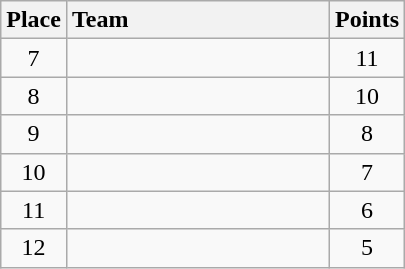<table class="wikitable" style="text-align:center; margin-top:0; margin-bottom:0;">
<tr>
<th>Place</th>
<th style="width:10.5em; text-align:left;">Team</th>
<th>Points</th>
</tr>
<tr>
<td>7</td>
<td align=left></td>
<td>11</td>
</tr>
<tr>
<td>8</td>
<td align=left></td>
<td>10</td>
</tr>
<tr>
<td>9</td>
<td align=left></td>
<td>8</td>
</tr>
<tr>
<td>10</td>
<td align=left></td>
<td>7</td>
</tr>
<tr>
<td>11</td>
<td align=left></td>
<td>6</td>
</tr>
<tr>
<td>12</td>
<td align=left></td>
<td>5</td>
</tr>
</table>
